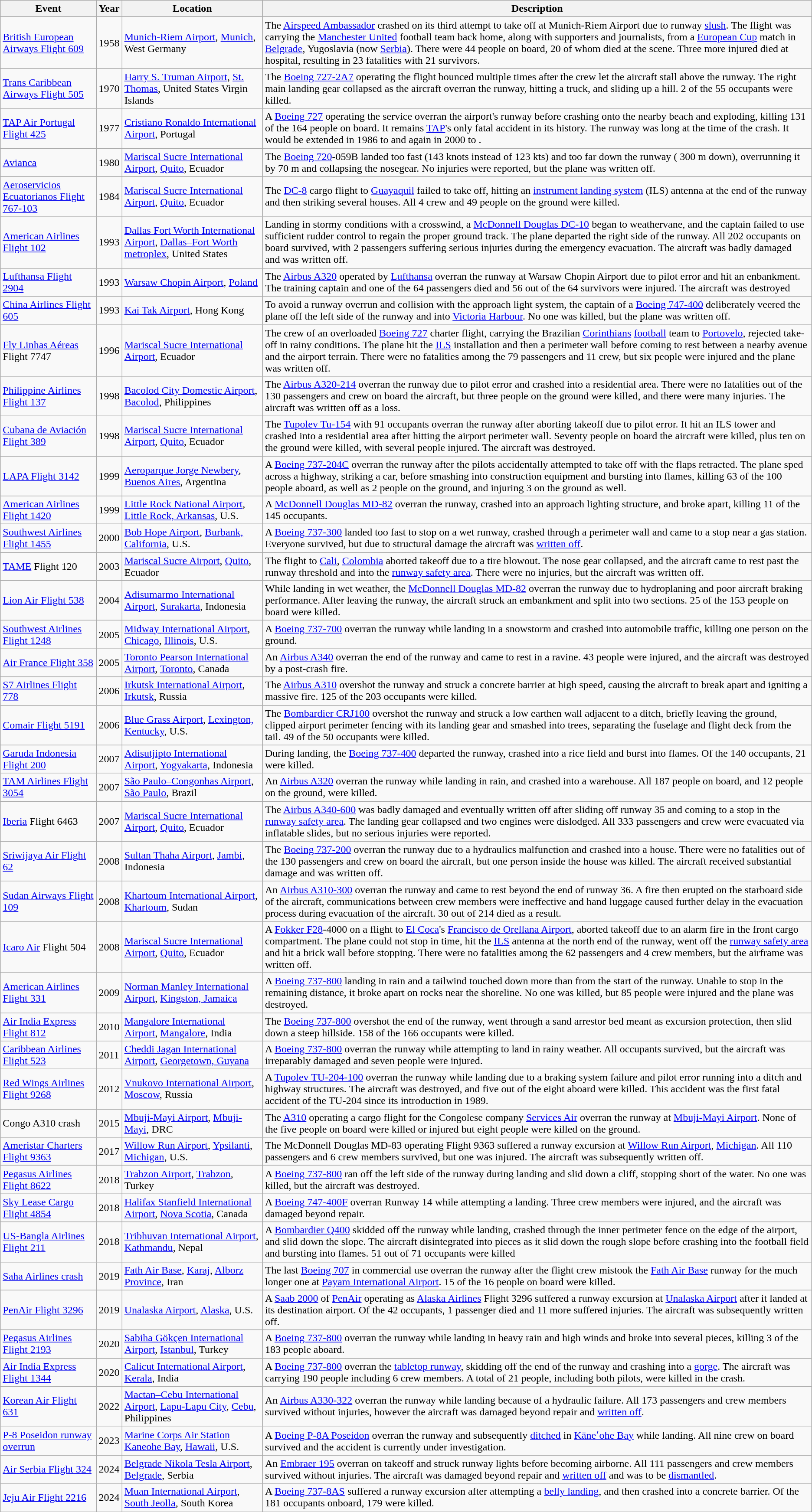<table class="wikitable sortable">
<tr>
<th>Event</th>
<th>Year</th>
<th>Location</th>
<th>Description</th>
</tr>
<tr>
<td><a href='#'>British European Airways Flight 609</a></td>
<td>1958</td>
<td> <a href='#'>Munich-Riem Airport</a>, <a href='#'>Munich</a>, West Germany</td>
<td>The <a href='#'>Airspeed Ambassador</a> crashed on its third attempt to take off at Munich-Riem Airport due to runway <a href='#'>slush</a>. The flight was carrying the <a href='#'>Manchester United</a> football team back home, along with supporters and journalists, from a <a href='#'>European Cup</a> match in <a href='#'>Belgrade</a>, Yugoslavia (now <a href='#'>Serbia</a>). There were 44 people on board, 20 of whom died at the scene. Three more injured died at hospital, resulting in 23 fatalities with 21 survivors.</td>
</tr>
<tr>
<td><a href='#'>Trans Caribbean Airways Flight 505</a></td>
<td>1970</td>
<td> <a href='#'>Harry S. Truman Airport</a>, <a href='#'>St. Thomas</a>, United States Virgin Islands</td>
<td>The <a href='#'>Boeing 727-2A7</a> operating the flight bounced multiple times after the crew let the aircraft stall above the runway. The right main landing gear collapsed as the aircraft overran the runway, hitting a truck, and sliding up a hill. 2 of the 55 occupants were killed.</td>
</tr>
<tr>
<td><a href='#'>TAP Air Portugal Flight 425</a></td>
<td>1977</td>
<td> <a href='#'>Cristiano Ronaldo International Airport</a>, Portugal</td>
<td>A <a href='#'>Boeing 727</a> operating the service overran the airport's runway before crashing onto the nearby beach and exploding, killing 131 of the 164 people on board. It remains <a href='#'>TAP</a>'s only fatal accident in its history. The runway was  long at the time of the crash. It would be extended in 1986 to  and again in 2000 to .</td>
</tr>
<tr>
<td><a href='#'>Avianca</a></td>
<td>1980</td>
<td> <a href='#'>Mariscal Sucre International Airport</a>, <a href='#'>Quito</a>, Ecuador</td>
<td>The <a href='#'>Boeing 720</a>-059B landed too fast (143 knots instead of 123 kts) and too far down the runway ( 300 m down), overrunning it by 70 m and collapsing the nosegear. No injuries were reported, but the plane was written off.</td>
</tr>
<tr>
<td><a href='#'>Aeroservicios Ecuatorianos Flight 767-103</a></td>
<td>1984</td>
<td> <a href='#'>Mariscal Sucre International Airport</a>, <a href='#'>Quito</a>, Ecuador</td>
<td>The <a href='#'>DC-8</a> cargo flight to <a href='#'>Guayaquil</a> failed to take off, hitting an <a href='#'>instrument landing system</a> (ILS) antenna at the end of the runway and then striking several houses. All 4 crew and 49 people on the ground were killed.</td>
</tr>
<tr>
<td><a href='#'>American Airlines Flight 102</a></td>
<td>1993</td>
<td> <a href='#'>Dallas Fort Worth International Airport</a>, <a href='#'>Dallas–Fort Worth metroplex</a>, United States</td>
<td>Landing in stormy conditions with a crosswind, a <a href='#'>McDonnell Douglas DC-10</a> began to weathervane, and the captain failed to use sufficient rudder control to regain the proper ground track. The plane departed the right side of the runway. All 202 occupants on board survived, with 2 passengers suffering serious injuries during the emergency evacuation. The aircraft was badly damaged and was written off.</td>
</tr>
<tr>
<td><a href='#'>Lufthansa Flight 2904</a></td>
<td>1993</td>
<td> <a href='#'>Warsaw Chopin Airport</a>, <a href='#'>Poland</a></td>
<td>The <a href='#'>Airbus A320</a> operated by <a href='#'>Lufthansa</a> overran the runway at Warsaw Chopin Airport due to pilot error and hit an enbankment. The training captain and one of the 64 passengers died and 56 out of the 64 survivors were injured. The aircraft was destroyed</td>
</tr>
<tr>
<td><a href='#'>China Airlines Flight 605</a></td>
<td>1993</td>
<td> <a href='#'>Kai Tak Airport</a>, Hong Kong</td>
<td>To avoid a runway overrun and collision with the approach light system, the captain of a <a href='#'>Boeing 747-400</a> deliberately veered the plane off the left side of the runway and into <a href='#'>Victoria Harbour</a>. No one was killed, but the plane was written off.</td>
</tr>
<tr>
<td><a href='#'>Fly Linhas Aéreas</a> Flight 7747</td>
<td>1996</td>
<td> <a href='#'>Mariscal Sucre International Airport</a>, Ecuador</td>
<td>The crew of an overloaded <a href='#'>Boeing 727</a> charter flight, carrying the Brazilian <a href='#'>Corinthians</a> <a href='#'>football</a> team to <a href='#'>Portovelo</a>, rejected take-off in rainy conditions. The plane hit the <a href='#'>ILS</a> installation and then a perimeter wall before coming to rest between a nearby avenue and the airport terrain. There were no fatalities among the 79 passengers and 11 crew, but six people were injured and the plane was written off.</td>
</tr>
<tr>
<td><a href='#'>Philippine Airlines Flight 137</a></td>
<td>1998</td>
<td> <a href='#'>Bacolod City Domestic Airport</a>, <a href='#'>Bacolod</a>, Philippines</td>
<td>The <a href='#'>Airbus A320-214</a> overran the runway due to pilot error and crashed into a residential area. There were no fatalities out of the 130 passengers and crew on board the aircraft, but three people on the ground were killed, and there were many injuries. The aircraft was written off as a loss.</td>
</tr>
<tr>
<td><a href='#'>Cubana de Aviación Flight 389</a></td>
<td>1998</td>
<td> <a href='#'>Mariscal Sucre International Airport</a>, <a href='#'>Quito</a>, Ecuador</td>
<td>The <a href='#'>Tupolev Tu-154</a> with 91 occupants overran the runway after aborting takeoff due to pilot error. It hit an ILS tower and crashed into a residential area after hitting the airport perimeter wall. Seventy people on board the aircraft were killed, plus ten on the ground were killed, with several people injured. The aircraft was destroyed.</td>
</tr>
<tr>
<td><a href='#'>LAPA Flight 3142</a></td>
<td>1999</td>
<td> <a href='#'>Aeroparque Jorge Newbery</a>, <a href='#'>Buenos Aires</a>, Argentina</td>
<td>A <a href='#'>Boeing 737-204C</a> overran the runway after the pilots accidentally attempted to take off with the flaps retracted. The plane sped across a highway, striking a car, before smashing into construction equipment and bursting into flames, killing 63 of the 100 people aboard, as well as 2 people on the ground, and injuring 3 on the ground as well.</td>
</tr>
<tr>
<td><a href='#'>American Airlines Flight 1420</a></td>
<td>1999</td>
<td> <a href='#'>Little Rock National Airport</a>, <a href='#'>Little Rock, Arkansas</a>, U.S.</td>
<td>A <a href='#'>McDonnell Douglas MD-82</a> overran the runway, crashed into an approach lighting structure, and broke apart, killing 11 of the 145 occupants.</td>
</tr>
<tr>
<td><a href='#'>Southwest Airlines Flight 1455</a></td>
<td>2000</td>
<td> <a href='#'>Bob Hope Airport</a>, <a href='#'>Burbank, California</a>, U.S.</td>
<td>A <a href='#'>Boeing 737-300</a> landed too fast to stop on a wet runway, crashed through a perimeter wall and came to a stop near a gas station. Everyone survived, but due to structural damage the aircraft was <a href='#'>written off</a>.</td>
</tr>
<tr>
<td><a href='#'>TAME</a> Flight 120</td>
<td>2003</td>
<td> <a href='#'>Mariscal Sucre Airport</a>, <a href='#'>Quito</a>, Ecuador</td>
<td>The flight to <a href='#'>Cali</a>, <a href='#'>Colombia</a> aborted takeoff due to a tire blowout. The nose gear collapsed, and the aircraft came to rest  past the runway threshold and into the <a href='#'>runway safety area</a>. There were no injuries, but the aircraft was written off.</td>
</tr>
<tr>
<td><a href='#'>Lion Air Flight 538</a></td>
<td>2004</td>
<td> <a href='#'>Adisumarmo International Airport</a>, <a href='#'>Surakarta</a>, Indonesia</td>
<td>While landing in wet weather, the <a href='#'>McDonnell Douglas MD-82</a> overran the runway due to hydroplaning and poor aircraft braking performance. After leaving the runway, the aircraft struck an embankment and split into two sections. 25 of the 153 people on board were killed.</td>
</tr>
<tr>
<td><a href='#'>Southwest Airlines Flight 1248</a></td>
<td>2005</td>
<td> <a href='#'>Midway International Airport</a>, <a href='#'>Chicago</a>, <a href='#'>Illinois</a>, U.S.</td>
<td>A <a href='#'>Boeing 737-700</a> overran the runway while landing in a snowstorm and crashed into automobile traffic, killing one person on the ground.</td>
</tr>
<tr>
<td><a href='#'>Air France Flight 358</a></td>
<td>2005</td>
<td> <a href='#'>Toronto Pearson International Airport</a>, <a href='#'>Toronto</a>, Canada</td>
<td>An <a href='#'>Airbus A340</a> overran the end of the runway and came to rest in a ravine. 43 people were injured, and the aircraft was destroyed by a post-crash fire.</td>
</tr>
<tr>
<td><a href='#'>S7 Airlines Flight 778</a></td>
<td>2006</td>
<td> <a href='#'>Irkutsk International Airport</a>, <a href='#'>Irkutsk</a>, Russia</td>
<td>The <a href='#'>Airbus A310</a> overshot the runway and struck a concrete barrier at high speed, causing the aircraft to break apart and igniting a massive fire. 125 of the 203 occupants were killed.</td>
</tr>
<tr>
<td><a href='#'>Comair Flight 5191</a></td>
<td>2006</td>
<td> <a href='#'>Blue Grass Airport</a>, <a href='#'>Lexington, Kentucky</a>, U.S.</td>
<td>The <a href='#'>Bombardier CRJ100</a> overshot the runway and struck a low earthen wall adjacent to a ditch, briefly leaving the ground, clipped airport perimeter fencing with its landing gear and smashed into trees, separating the fuselage and flight deck from the tail. 49 of the 50 occupants were killed.</td>
</tr>
<tr>
<td><a href='#'>Garuda Indonesia Flight 200</a></td>
<td>2007</td>
<td> <a href='#'>Adisutjipto International Airport</a>, <a href='#'>Yogyakarta</a>, Indonesia</td>
<td>During landing, the <a href='#'>Boeing 737-400</a> departed the runway, crashed into a rice field and burst into flames. Of the 140 occupants, 21 were killed.</td>
</tr>
<tr>
<td><a href='#'>TAM Airlines Flight 3054</a></td>
<td>2007</td>
<td> <a href='#'>São Paulo–Congonhas Airport</a>, <a href='#'>São Paulo</a>, Brazil</td>
<td>An <a href='#'>Airbus A320</a> overran the runway while landing in rain, and crashed into a warehouse. All 187 people on board, and 12 people on the ground, were killed.</td>
</tr>
<tr>
<td><a href='#'>Iberia</a> Flight 6463</td>
<td>2007</td>
<td> <a href='#'>Mariscal Sucre International Airport</a>, <a href='#'>Quito</a>, Ecuador</td>
<td>The <a href='#'>Airbus A340-600</a> was badly damaged and eventually written off after sliding off runway 35 and coming to a stop in the <a href='#'>runway safety area</a>. The landing gear collapsed and two engines were dislodged. All 333 passengers and crew were evacuated via inflatable slides, but no serious injuries were reported.</td>
</tr>
<tr>
<td><a href='#'>Sriwijaya Air Flight 62</a></td>
<td>2008</td>
<td> <a href='#'>Sultan Thaha Airport</a>, <a href='#'>Jambi</a>, Indonesia</td>
<td>The <a href='#'>Boeing 737-200</a> overran the runway due to a hydraulics malfunction and crashed into a house. There were no fatalities out of the 130 passengers and crew on board the aircraft, but one person inside the house was killed. The aircraft received substantial damage and was written off.</td>
</tr>
<tr>
<td><a href='#'>Sudan Airways Flight 109</a></td>
<td>2008</td>
<td> <a href='#'>Khartoum International Airport</a>, <a href='#'>Khartoum</a>, Sudan</td>
<td>An <a href='#'>Airbus A310-300</a> overran the runway and came to rest beyond the end of runway 36. A fire then erupted on the starboard side of the aircraft, communications between crew members were ineffective and hand luggage caused further delay in the evacuation process during evacuation of the aircraft. 30 out of 214 died as a result.</td>
</tr>
<tr>
<td><a href='#'>Icaro Air</a> Flight 504</td>
<td>2008</td>
<td> <a href='#'>Mariscal Sucre International Airport</a>, <a href='#'>Quito</a>, Ecuador</td>
<td>A <a href='#'>Fokker F28</a>-4000 on a flight to <a href='#'>El Coca</a>'s <a href='#'>Francisco de Orellana Airport</a>, aborted takeoff due to an alarm fire in the front cargo compartment. The plane could not stop in time, hit the <a href='#'>ILS</a> antenna at the north end of the runway, went off the <a href='#'>runway safety area</a> and hit a brick wall before stopping. There were no fatalities among the 62 passengers and 4 crew members, but the airframe was written off.</td>
</tr>
<tr>
<td><a href='#'>American Airlines Flight 331</a></td>
<td>2009</td>
<td> <a href='#'>Norman Manley International Airport</a>, <a href='#'>Kingston, Jamaica</a></td>
<td>A <a href='#'>Boeing 737-800</a> landing in rain and a tailwind touched down more than  from the start of the runway. Unable to stop in the remaining distance, it broke apart on rocks near the shoreline. No one was killed, but 85 people were injured and the plane was destroyed.</td>
</tr>
<tr>
<td><a href='#'>Air India Express Flight 812</a></td>
<td>2010</td>
<td> <a href='#'>Mangalore International Airport</a>, <a href='#'>Mangalore</a>, India</td>
<td>The <a href='#'>Boeing 737-800</a> overshot the end of the runway, went through a  sand arrestor bed meant as excursion protection, then slid down a steep hillside. 158 of the 166 occupants were killed.</td>
</tr>
<tr>
<td><a href='#'>Caribbean Airlines Flight 523</a></td>
<td>2011</td>
<td> <a href='#'>Cheddi Jagan International Airport</a>, <a href='#'>Georgetown, Guyana</a></td>
<td>A <a href='#'>Boeing 737-800</a> overran the runway while attempting to land in rainy weather. All occupants survived, but the aircraft was irreparably damaged and seven people were injured.</td>
</tr>
<tr>
<td><a href='#'>Red Wings Airlines Flight 9268</a></td>
<td>2012</td>
<td> <a href='#'>Vnukovo International Airport</a>, <a href='#'>Moscow</a>, Russia</td>
<td>A <a href='#'>Tupolev TU-204-100</a> overran the runway while landing due to a braking system failure and pilot error running into a ditch and highway structures.  The aircraft was destroyed, and five out of the eight aboard were killed.  This accident was the first fatal accident of the TU-204 since its introduction in 1989.</td>
</tr>
<tr>
<td>Congo A310 crash</td>
<td>2015</td>
<td> <a href='#'>Mbuji-Mayi Airport</a>, <a href='#'>Mbuji-Mayi</a>, DRC</td>
<td>The <a href='#'>A310</a> operating a cargo flight for the Congolese company <a href='#'>Services Air</a> overran the runway at <a href='#'>Mbuji-Mayi Airport</a>. None of the five people on board were killed or injured but eight people were killed on the ground.</td>
</tr>
<tr>
<td><a href='#'>Ameristar Charters Flight 9363</a></td>
<td>2017</td>
<td> <a href='#'>Willow Run Airport</a>, <a href='#'>Ypsilanti</a>, <a href='#'>Michigan</a>, U.S.</td>
<td>The McDonnell Douglas MD-83 operating Flight 9363 suffered a runway excursion at <a href='#'>Willow Run Airport</a>, <a href='#'>Michigan</a>. All 110 passengers and 6 crew members survived, but one was injured. The aircraft was subsequently written off.</td>
</tr>
<tr>
<td><a href='#'>Pegasus Airlines Flight 8622</a></td>
<td>2018</td>
<td> <a href='#'>Trabzon Airport</a>, <a href='#'>Trabzon</a>, Turkey</td>
<td>A <a href='#'>Boeing 737-800</a> ran off the left side of the runway during landing and slid down a cliff, stopping short of the water. No one was killed, but the aircraft was destroyed.</td>
</tr>
<tr>
<td><a href='#'>Sky Lease Cargo Flight 4854</a></td>
<td>2018</td>
<td> <a href='#'>Halifax Stanfield International Airport</a>, <a href='#'>Nova Scotia</a>, Canada</td>
<td>A <a href='#'>Boeing 747-400F</a> overran Runway 14 while attempting a landing. Three crew members were injured, and the aircraft was damaged beyond repair.</td>
</tr>
<tr>
<td><a href='#'>US-Bangla Airlines Flight 211</a></td>
<td>2018</td>
<td> <a href='#'>Tribhuvan International Airport</a>, <a href='#'>Kathmandu</a>, Nepal</td>
<td>A <a href='#'>Bombardier Q400</a> skidded off the runway while landing, crashed through the inner perimeter fence on the edge of the airport, and slid down the slope. The aircraft disintegrated into pieces as it slid down the rough slope before crashing into the football field and bursting into flames. 51 out of 71 occupants were killed</td>
</tr>
<tr>
<td><a href='#'>Saha Airlines crash</a></td>
<td>2019</td>
<td> <a href='#'>Fath Air Base</a>, <a href='#'>Karaj</a>, <a href='#'>Alborz Province</a>, Iran</td>
<td>The last <a href='#'>Boeing 707</a> in commercial use overran the runway after the flight crew mistook the <a href='#'>Fath Air Base</a> runway for the much longer one at <a href='#'>Payam International Airport</a>. 15 of the 16 people on board were killed.</td>
</tr>
<tr>
<td><a href='#'>PenAir Flight 3296</a></td>
<td>2019</td>
<td> <a href='#'>Unalaska Airport</a>, <a href='#'>Alaska</a>, U.S.</td>
<td>A <a href='#'>Saab 2000</a> of <a href='#'>PenAir</a> operating as <a href='#'>Alaska Airlines</a> Flight 3296 suffered a runway excursion at <a href='#'>Unalaska Airport</a> after it landed at its destination airport. Of the 42 occupants, 1 passenger died and 11 more suffered injuries. The aircraft was subsequently written off.</td>
</tr>
<tr>
<td><a href='#'>Pegasus Airlines Flight 2193</a></td>
<td>2020</td>
<td> <a href='#'>Sabiha Gökçen International Airport</a>, <a href='#'>Istanbul</a>, Turkey</td>
<td>A <a href='#'>Boeing 737-800</a> overran the runway while landing in heavy rain and high winds and broke into several pieces, killing 3 of the 183 people aboard.</td>
</tr>
<tr>
<td><a href='#'>Air India Express Flight 1344</a></td>
<td>2020</td>
<td> <a href='#'>Calicut International Airport</a>, <a href='#'>Kerala</a>, India</td>
<td>A <a href='#'>Boeing 737-800</a> overran the <a href='#'>tabletop runway</a>, skidding off the end of the runway and crashing into a <a href='#'>gorge</a>. The aircraft was carrying 190 people including 6 crew members. A total of 21 people, including both pilots, were killed in the crash.</td>
</tr>
<tr>
<td><a href='#'>Korean Air Flight 631</a></td>
<td>2022</td>
<td> <a href='#'>Mactan–Cebu International Airport</a>, <a href='#'>Lapu-Lapu City</a>, <a href='#'>Cebu</a>, Philippines</td>
<td>An <a href='#'>Airbus A330-322</a> overran the runway while landing because of a hydraulic failure. All 173 passengers and crew members survived without injuries, however the aircraft was damaged beyond repair and <a href='#'>written off</a>.</td>
</tr>
<tr>
<td><a href='#'>P-8 Poseidon runway overrun</a></td>
<td>2023</td>
<td> <a href='#'>Marine Corps Air Station Kaneohe Bay</a>, <a href='#'>Hawaii</a>, U.S.</td>
<td>A <a href='#'>Boeing P-8A Poseidon</a> overran the runway and subsequently <a href='#'>ditched</a> in <a href='#'>Kāneʻohe Bay</a> while landing. All nine crew on board survived and the accident is currently under investigation.</td>
</tr>
<tr>
<td><a href='#'>Air Serbia Flight 324</a></td>
<td>2024</td>
<td> <a href='#'>Belgrade Nikola Tesla Airport</a>, <a href='#'>Belgrade</a>, Serbia</td>
<td>An <a href='#'>Embraer 195</a> overran on takeoff and struck runway lights before becoming airborne. All 111 passengers and crew members survived without injuries. The aircraft was damaged beyond repair and <a href='#'>written off</a> and was to be <a href='#'>dismantled</a>.</td>
</tr>
<tr>
<td><a href='#'>Jeju Air Flight 2216</a></td>
<td>2024</td>
<td> <a href='#'>Muan International Airport</a>, <a href='#'>South Jeolla</a>, South Korea</td>
<td>A <a href='#'>Boeing 737-8AS</a> suffered a runway excursion after attempting a <a href='#'>belly landing</a>, and then crashed into a concrete barrier. Of the 181 occupants onboard, 179 were killed.</td>
</tr>
</table>
